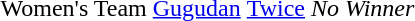<table>
<tr>
<td>Women's Team</td>
<td><a href='#'>Gugudan</a></td>
<td><a href='#'>Twice</a></td>
<td><em>No Winner</em></td>
</tr>
</table>
